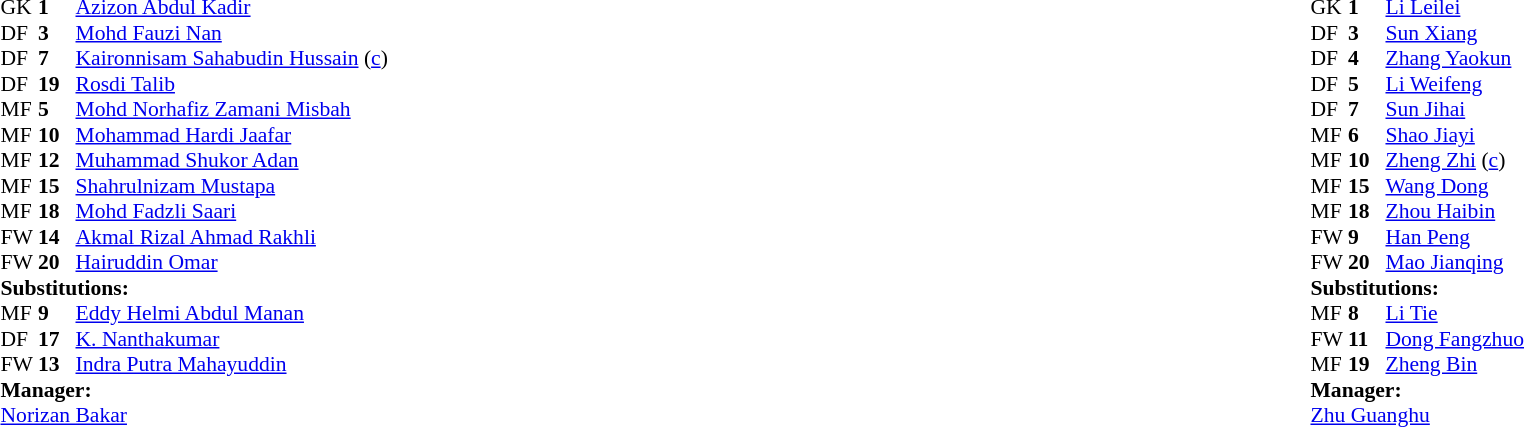<table width="100%">
<tr>
<td valign="top" width="50%"><br><table style="font-size: 90%" cellspacing="0" cellpadding="0">
<tr>
<th width="25"></th>
<th width="25"></th>
</tr>
<tr>
<td>GK</td>
<td><strong>1</strong></td>
<td><a href='#'>Azizon Abdul Kadir</a></td>
</tr>
<tr>
<td>DF</td>
<td><strong>3</strong></td>
<td><a href='#'>Mohd Fauzi Nan</a></td>
</tr>
<tr>
<td>DF</td>
<td><strong>7</strong></td>
<td><a href='#'>Kaironnisam Sahabudin Hussain</a> (<a href='#'>c</a>)</td>
</tr>
<tr>
<td>DF</td>
<td><strong>19</strong></td>
<td><a href='#'>Rosdi Talib</a></td>
</tr>
<tr>
<td>MF</td>
<td><strong>5</strong></td>
<td><a href='#'>Mohd Norhafiz Zamani Misbah</a></td>
</tr>
<tr>
<td>MF</td>
<td><strong>10</strong></td>
<td><a href='#'>Mohammad Hardi Jaafar</a></td>
</tr>
<tr>
<td>MF</td>
<td><strong>12</strong></td>
<td><a href='#'>Muhammad Shukor Adan</a></td>
<td></td>
</tr>
<tr>
<td>MF</td>
<td><strong>15</strong></td>
<td><a href='#'>Shahrulnizam Mustapa</a></td>
<td></td>
<td></td>
</tr>
<tr>
<td>MF</td>
<td><strong>18</strong></td>
<td><a href='#'>Mohd Fadzli Saari</a></td>
<td></td>
<td></td>
</tr>
<tr>
<td>FW</td>
<td><strong>14</strong></td>
<td><a href='#'>Akmal Rizal Ahmad Rakhli</a></td>
<td></td>
<td></td>
</tr>
<tr>
<td>FW</td>
<td><strong>20</strong></td>
<td><a href='#'>Hairuddin Omar</a></td>
</tr>
<tr>
<td colspan=3><strong>Substitutions:</strong></td>
</tr>
<tr>
<td>MF</td>
<td><strong>9</strong></td>
<td><a href='#'>Eddy Helmi Abdul Manan</a></td>
<td></td>
<td></td>
</tr>
<tr>
<td>DF</td>
<td><strong>17</strong></td>
<td><a href='#'>K. Nanthakumar</a></td>
<td></td>
<td></td>
</tr>
<tr>
<td>FW</td>
<td><strong>13</strong></td>
<td><a href='#'>Indra Putra Mahayuddin</a></td>
<td></td>
<td></td>
</tr>
<tr>
<td colspan=3><strong>Manager:</strong></td>
</tr>
<tr>
<td colspan=3><a href='#'>Norizan Bakar</a></td>
</tr>
</table>
</td>
<td valign="top" width="50%"><br><table style="font-size: 90%" cellspacing="0" cellpadding="0" align="center">
<tr>
<th width=25></th>
<th width=25></th>
</tr>
<tr>
<td>GK</td>
<td><strong>1</strong></td>
<td><a href='#'>Li Leilei</a></td>
</tr>
<tr>
<td>DF</td>
<td><strong>3</strong></td>
<td><a href='#'>Sun Xiang</a></td>
</tr>
<tr>
<td>DF</td>
<td><strong>4</strong></td>
<td><a href='#'>Zhang Yaokun</a></td>
</tr>
<tr>
<td>DF</td>
<td><strong>5</strong></td>
<td><a href='#'>Li Weifeng</a></td>
<td></td>
</tr>
<tr>
<td>DF</td>
<td><strong>7</strong></td>
<td><a href='#'>Sun Jihai</a></td>
</tr>
<tr>
<td>MF</td>
<td><strong>6</strong></td>
<td><a href='#'>Shao Jiayi</a></td>
<td></td>
<td></td>
</tr>
<tr>
<td>MF</td>
<td><strong>10</strong></td>
<td><a href='#'>Zheng Zhi</a> (<a href='#'>c</a>)</td>
<td></td>
</tr>
<tr>
<td>MF</td>
<td><strong>15</strong></td>
<td><a href='#'>Wang Dong</a></td>
</tr>
<tr>
<td>MF</td>
<td><strong>18</strong></td>
<td><a href='#'>Zhou Haibin</a></td>
</tr>
<tr>
<td>FW</td>
<td><strong>9</strong></td>
<td><a href='#'>Han Peng</a></td>
<td></td>
<td></td>
</tr>
<tr>
<td>FW</td>
<td><strong>20</strong></td>
<td><a href='#'>Mao Jianqing</a></td>
<td></td>
<td></td>
</tr>
<tr>
<td colspan=3><strong>Substitutions:</strong></td>
</tr>
<tr>
<td>MF</td>
<td><strong>8</strong></td>
<td><a href='#'>Li Tie</a></td>
<td></td>
<td></td>
</tr>
<tr>
<td>FW</td>
<td><strong>11</strong></td>
<td><a href='#'>Dong Fangzhuo</a></td>
<td></td>
<td></td>
</tr>
<tr>
<td>MF</td>
<td><strong>19</strong></td>
<td><a href='#'>Zheng Bin</a></td>
<td></td>
<td></td>
</tr>
<tr>
<td colspan=3><strong>Manager:</strong></td>
</tr>
<tr>
<td colspan=4><a href='#'>Zhu Guanghu</a></td>
</tr>
</table>
</td>
</tr>
</table>
